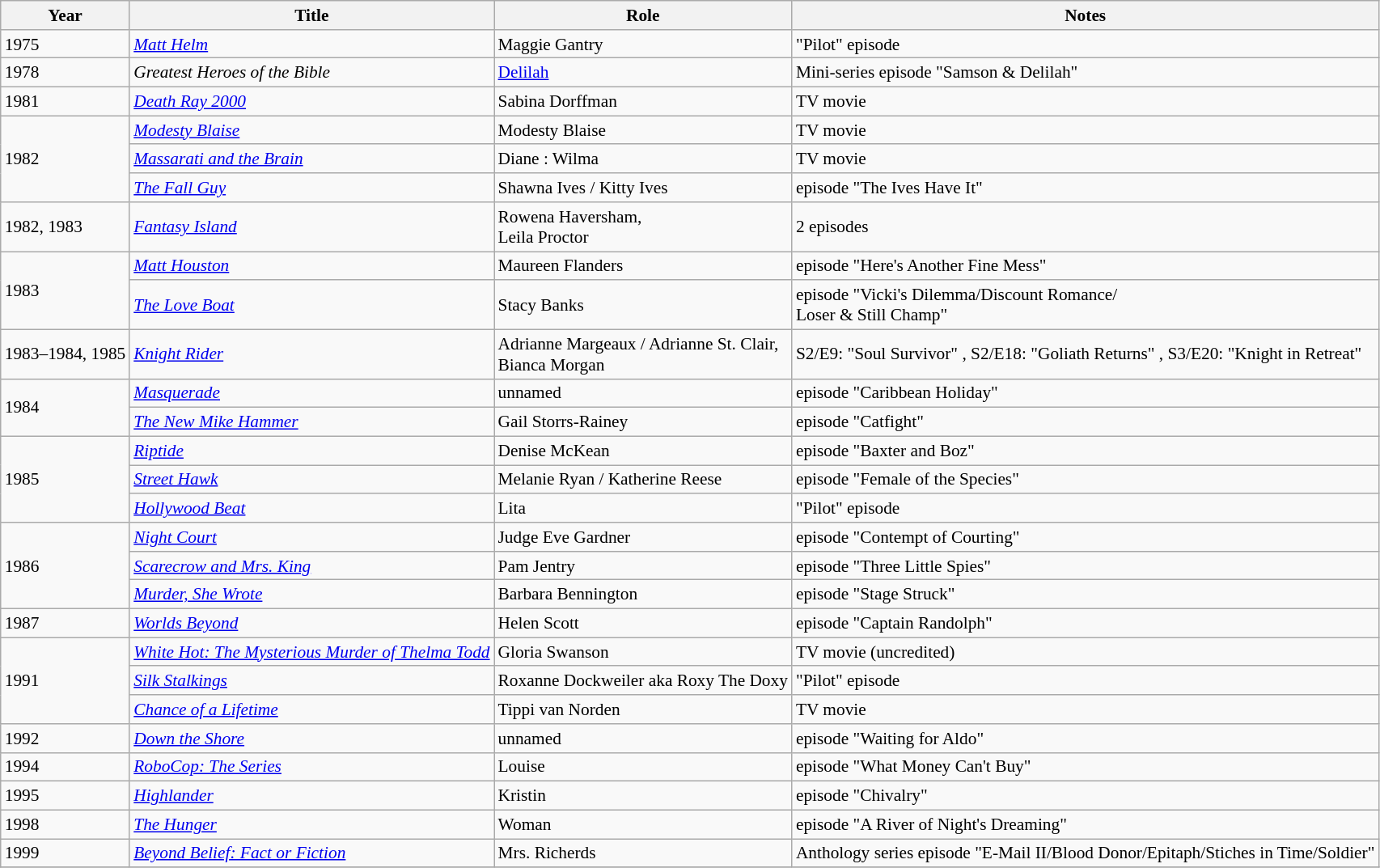<table class= "wikitable sortable" style="font-size:89%;">
<tr>
<th>Year</th>
<th>Title</th>
<th>Role</th>
<th>Notes</th>
</tr>
<tr>
<td>1975</td>
<td><em><a href='#'>Matt Helm</a></em></td>
<td>Maggie Gantry</td>
<td>"Pilot" episode</td>
</tr>
<tr>
<td>1978</td>
<td><em>Greatest Heroes of the Bible</em></td>
<td><a href='#'>Delilah</a></td>
<td>Mini-series episode "Samson & Delilah"</td>
</tr>
<tr>
<td>1981</td>
<td><em><a href='#'>Death Ray 2000</a></em></td>
<td>Sabina Dorffman</td>
<td>TV movie</td>
</tr>
<tr>
<td rowspan=3>1982</td>
<td><em><a href='#'>Modesty Blaise</a></em></td>
<td>Modesty Blaise</td>
<td>TV movie</td>
</tr>
<tr>
<td><em><a href='#'>Massarati and the Brain</a></em></td>
<td>Diane : Wilma</td>
<td>TV movie</td>
</tr>
<tr>
<td><em><a href='#'>The Fall Guy</a></em></td>
<td>Shawna Ives / Kitty Ives</td>
<td>episode "The Ives Have It"</td>
</tr>
<tr>
<td>1982, 1983</td>
<td><em><a href='#'>Fantasy Island</a></em></td>
<td>Rowena Haversham,<br>  Leila Proctor</td>
<td>2 episodes</td>
</tr>
<tr>
<td rowspan=2>1983</td>
<td><em><a href='#'>Matt Houston</a></em></td>
<td>Maureen Flanders</td>
<td>episode "Here's Another Fine Mess"</td>
</tr>
<tr>
<td><em><a href='#'>The Love Boat</a></em></td>
<td>Stacy Banks</td>
<td>episode "Vicki's Dilemma/Discount Romance/<br>Loser & Still Champ"</td>
</tr>
<tr>
<td>1983–1984, 1985</td>
<td><em><a href='#'>Knight Rider</a></em></td>
<td>Adrianne Margeaux / Adrianne St. Clair,<br> Bianca Morgan</td>
<td>S2/E9: "Soul Survivor" , S2/E18: "Goliath Returns" , S3/E20: "Knight in Retreat"</td>
</tr>
<tr>
<td rowspan=2>1984</td>
<td><em><a href='#'>Masquerade</a></em></td>
<td>unnamed</td>
<td>episode "Caribbean Holiday"</td>
</tr>
<tr>
<td><em><a href='#'>The New Mike Hammer</a></em></td>
<td>Gail Storrs-Rainey</td>
<td>episode "Catfight"</td>
</tr>
<tr>
<td rowspan=3>1985</td>
<td><em><a href='#'>Riptide</a></em></td>
<td>Denise McKean</td>
<td>episode "Baxter and Boz"</td>
</tr>
<tr>
<td><em><a href='#'>Street Hawk</a></em></td>
<td>Melanie Ryan / Katherine Reese</td>
<td>episode "Female of the Species"</td>
</tr>
<tr>
<td><em><a href='#'>Hollywood Beat</a></em></td>
<td>Lita</td>
<td>"Pilot" episode</td>
</tr>
<tr>
<td rowspan=3>1986</td>
<td><em><a href='#'>Night Court</a></em></td>
<td>Judge Eve Gardner</td>
<td>episode "Contempt of Courting"</td>
</tr>
<tr>
<td><em><a href='#'>Scarecrow and Mrs. King</a></em></td>
<td>Pam Jentry</td>
<td>episode "Three Little Spies"</td>
</tr>
<tr>
<td><em><a href='#'>Murder, She Wrote</a></em></td>
<td>Barbara Bennington</td>
<td>episode "Stage Struck"</td>
</tr>
<tr>
<td>1987</td>
<td><em><a href='#'>Worlds Beyond</a></em></td>
<td>Helen Scott</td>
<td>episode "Captain Randolph"</td>
</tr>
<tr>
<td rowspan=3>1991</td>
<td><em><a href='#'>White Hot: The Mysterious Murder of Thelma Todd</a></em></td>
<td>Gloria Swanson</td>
<td>TV movie (uncredited)</td>
</tr>
<tr>
<td><em><a href='#'>Silk Stalkings</a></em></td>
<td>Roxanne Dockweiler aka Roxy The Doxy</td>
<td>"Pilot" episode</td>
</tr>
<tr>
<td><em><a href='#'>Chance of a Lifetime</a></em></td>
<td>Tippi van Norden</td>
<td>TV movie</td>
</tr>
<tr>
<td>1992</td>
<td><em><a href='#'>Down the Shore</a></em></td>
<td>unnamed</td>
<td>episode "Waiting for Aldo"</td>
</tr>
<tr>
<td>1994</td>
<td><em><a href='#'>RoboCop: The Series</a></em></td>
<td>Louise</td>
<td>episode "What Money Can't Buy"</td>
</tr>
<tr>
<td>1995</td>
<td><em><a href='#'>Highlander</a></em></td>
<td>Kristin</td>
<td>episode "Chivalry"</td>
</tr>
<tr>
<td>1998</td>
<td><em><a href='#'>The Hunger</a></em></td>
<td>Woman</td>
<td>episode "A River of Night's Dreaming"</td>
</tr>
<tr>
<td>1999</td>
<td><em><a href='#'>Beyond Belief: Fact or Fiction</a></em></td>
<td>Mrs. Richerds</td>
<td>Anthology series episode "E-Mail II/Blood Donor/Epitaph/Stiches in Time/Soldier"</td>
</tr>
<tr>
</tr>
</table>
